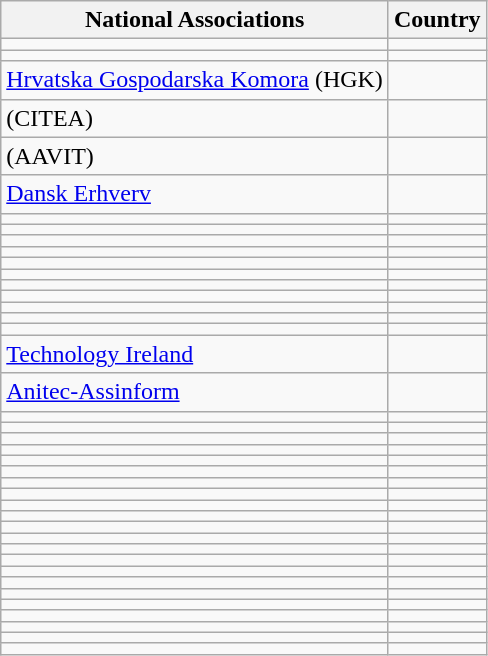<table class="wikitable sortable">
<tr>
<th>National Associations</th>
<th>Country</th>
</tr>
<tr>
<td></td>
<td></td>
</tr>
<tr>
<td></td>
<td></td>
</tr>
<tr>
<td><a href='#'>Hrvatska Gospodarska Komora</a> (HGK)</td>
<td></td>
</tr>
<tr>
<td> (CITEA)</td>
<td></td>
</tr>
<tr>
<td> (AAVIT)</td>
<td></td>
</tr>
<tr>
<td><a href='#'>Dansk Erhverv</a></td>
<td></td>
</tr>
<tr>
<td></td>
<td></td>
</tr>
<tr>
<td></td>
<td></td>
</tr>
<tr>
<td></td>
<td></td>
</tr>
<tr>
<td></td>
<td></td>
</tr>
<tr>
<td></td>
<td></td>
</tr>
<tr>
<td></td>
<td></td>
</tr>
<tr>
<td></td>
<td></td>
</tr>
<tr>
<td></td>
<td></td>
</tr>
<tr>
<td></td>
<td></td>
</tr>
<tr>
<td></td>
<td></td>
</tr>
<tr>
<td></td>
<td></td>
</tr>
<tr>
<td><a href='#'>Technology Ireland</a></td>
<td></td>
</tr>
<tr>
<td><a href='#'>Anitec-Assinform</a></td>
<td></td>
</tr>
<tr>
<td></td>
<td></td>
</tr>
<tr>
<td></td>
<td></td>
</tr>
<tr>
<td></td>
<td></td>
</tr>
<tr>
<td></td>
<td></td>
</tr>
<tr>
<td></td>
<td></td>
</tr>
<tr>
<td></td>
<td></td>
</tr>
<tr>
<td></td>
<td></td>
</tr>
<tr>
<td></td>
<td></td>
</tr>
<tr>
<td></td>
<td></td>
</tr>
<tr>
<td></td>
<td></td>
</tr>
<tr>
<td></td>
<td></td>
</tr>
<tr>
<td></td>
<td></td>
</tr>
<tr>
<td></td>
<td></td>
</tr>
<tr>
<td></td>
<td></td>
</tr>
<tr>
<td></td>
<td></td>
</tr>
<tr>
<td></td>
<td></td>
</tr>
<tr>
<td></td>
<td></td>
</tr>
<tr>
<td></td>
<td></td>
</tr>
<tr>
<td> </td>
<td></td>
</tr>
<tr>
<td></td>
<td></td>
</tr>
<tr>
<td></td>
<td></td>
</tr>
<tr>
<td></td>
<td></td>
</tr>
</table>
